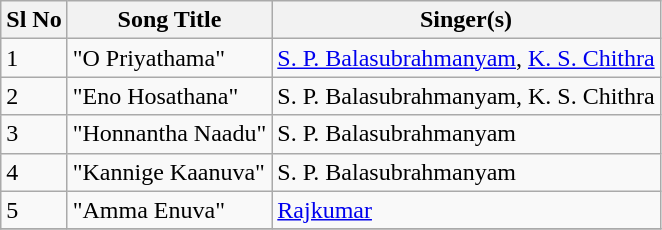<table class="wikitable">
<tr>
<th>Sl No</th>
<th>Song Title</th>
<th>Singer(s)</th>
</tr>
<tr>
<td>1</td>
<td>"O Priyathama"</td>
<td><a href='#'>S. P. Balasubrahmanyam</a>, <a href='#'>K. S. Chithra</a></td>
</tr>
<tr>
<td>2</td>
<td>"Eno Hosathana"</td>
<td>S. P. Balasubrahmanyam, K. S. Chithra</td>
</tr>
<tr>
<td>3</td>
<td>"Honnantha Naadu"</td>
<td>S. P. Balasubrahmanyam</td>
</tr>
<tr>
<td>4</td>
<td>"Kannige Kaanuva"</td>
<td>S. P. Balasubrahmanyam</td>
</tr>
<tr>
<td>5</td>
<td>"Amma Enuva"</td>
<td><a href='#'>Rajkumar</a></td>
</tr>
<tr>
</tr>
</table>
